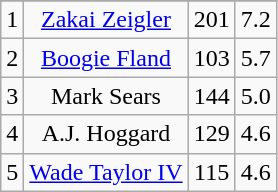<table class="wikitable sortable" style="text-align:center">
<tr>
</tr>
<tr>
<td>1</td>
<td><a href='#'>Zakai Zeigler</a></td>
<td>201</td>
<td>7.2</td>
</tr>
<tr>
<td>2</td>
<td><a href='#'>Boogie Fland</a></td>
<td>103</td>
<td>5.7</td>
</tr>
<tr>
<td>3</td>
<td>Mark Sears</td>
<td>144</td>
<td>5.0</td>
</tr>
<tr>
<td>4</td>
<td>A.J. Hoggard</td>
<td>129</td>
<td>4.6</td>
</tr>
<tr>
<td>5</td>
<td><a href='#'>Wade Taylor IV</a></td>
<td>115</td>
<td>4.6</td>
</tr>
</table>
